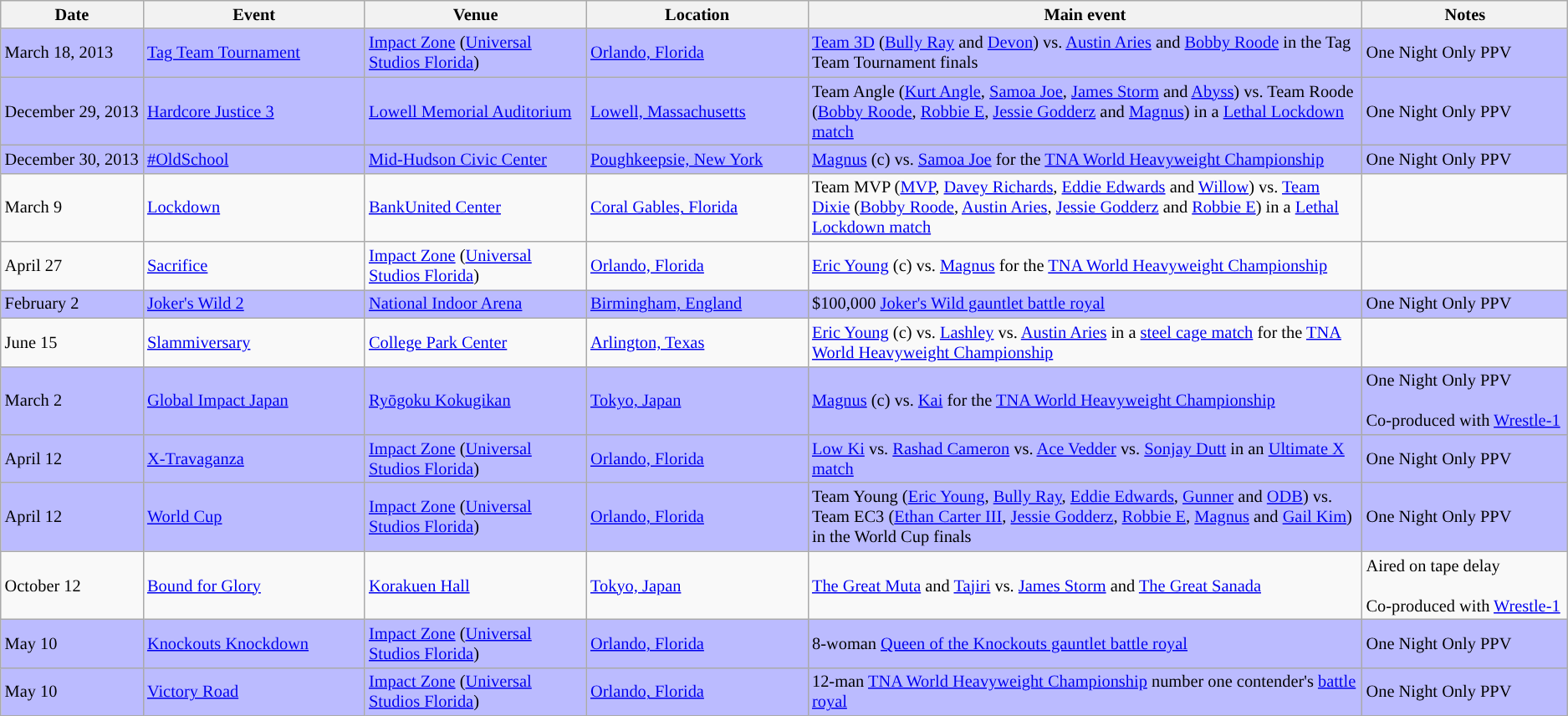<table class="sortable wikitable succession-box" style="font-size:85%;">
<tr>
<th width=9%>Date</th>
<th width="14%">Event</th>
<th width=14%>Venue</th>
<th width=14%>Location</th>
<th width=35%>Main event</th>
<th width=13%>Notes</th>
</tr>
<tr style="background: #BBF">
<td>March 18, 2013<br></td>
<td><a href='#'>Tag Team Tournament</a></td>
<td><a href='#'>Impact Zone</a> (<a href='#'>Universal Studios Florida</a>)</td>
<td><a href='#'>Orlando, Florida</a></td>
<td><a href='#'>Team 3D</a> (<a href='#'>Bully Ray</a> and <a href='#'>Devon</a>) vs. <a href='#'>Austin Aries</a> and <a href='#'>Bobby Roode</a> in the Tag Team Tournament finals</td>
<td>One Night Only PPV</td>
</tr>
<tr style="background: #BBF">
<td>December 29, 2013<br></td>
<td><a href='#'>Hardcore Justice 3</a></td>
<td><a href='#'>Lowell Memorial Auditorium</a></td>
<td><a href='#'>Lowell, Massachusetts</a></td>
<td>Team Angle (<a href='#'>Kurt Angle</a>, <a href='#'>Samoa Joe</a>, <a href='#'>James Storm</a> and <a href='#'>Abyss</a>) vs. Team Roode (<a href='#'>Bobby Roode</a>, <a href='#'>Robbie E</a>, <a href='#'>Jessie Godderz</a> and <a href='#'>Magnus</a>) in a <a href='#'>Lethal Lockdown match</a></td>
<td>One Night Only PPV</td>
</tr>
<tr style="background: #BBF">
<td>December 30, 2013<br></td>
<td><a href='#'>#OldSchool</a></td>
<td><a href='#'>Mid-Hudson Civic Center</a></td>
<td><a href='#'>Poughkeepsie, New York</a></td>
<td><a href='#'>Magnus</a> (c) vs. <a href='#'>Samoa Joe</a> for the <a href='#'>TNA World Heavyweight Championship</a></td>
<td>One Night Only PPV</td>
</tr>
<tr>
<td>March 9</td>
<td><a href='#'>Lockdown</a></td>
<td><a href='#'>BankUnited Center</a></td>
<td><a href='#'>Coral Gables, Florida</a></td>
<td>Team MVP (<a href='#'>MVP</a>, <a href='#'>Davey Richards</a>, <a href='#'>Eddie Edwards</a> and <a href='#'>Willow</a>) vs. <a href='#'>Team Dixie</a> (<a href='#'>Bobby Roode</a>, <a href='#'>Austin Aries</a>, <a href='#'>Jessie Godderz</a> and <a href='#'>Robbie E</a>) in a <a href='#'>Lethal Lockdown match</a></td>
<td></td>
</tr>
<tr>
<td>April 27</td>
<td><a href='#'>Sacrifice</a></td>
<td><a href='#'>Impact Zone</a> (<a href='#'>Universal Studios Florida</a>)</td>
<td><a href='#'>Orlando, Florida</a></td>
<td><a href='#'>Eric Young</a> (c) vs. <a href='#'>Magnus</a> for the <a href='#'>TNA World Heavyweight Championship</a></td>
<td></td>
</tr>
<tr style="background: #BBF">
<td>February 2<br></td>
<td><a href='#'>Joker's Wild 2</a></td>
<td><a href='#'>National Indoor Arena</a></td>
<td><a href='#'>Birmingham, England</a></td>
<td>$100,000 <a href='#'>Joker's Wild gauntlet battle royal</a></td>
<td>One Night Only PPV</td>
</tr>
<tr>
<td>June 15</td>
<td><a href='#'>Slammiversary</a></td>
<td><a href='#'>College Park Center</a></td>
<td><a href='#'>Arlington, Texas</a></td>
<td><a href='#'>Eric Young</a> (c) vs. <a href='#'>Lashley</a> vs. <a href='#'>Austin Aries</a> in a <a href='#'>steel cage match</a> for the <a href='#'>TNA World Heavyweight Championship</a></td>
<td></td>
</tr>
<tr style="background: #BBF">
<td>March 2<br></td>
<td><a href='#'>Global Impact Japan</a></td>
<td><a href='#'>Ryōgoku Kokugikan</a></td>
<td><a href='#'>Tokyo, Japan</a></td>
<td><a href='#'>Magnus</a> (c) vs. <a href='#'>Kai</a> for the <a href='#'>TNA World Heavyweight Championship</a></td>
<td>One Night Only PPV<br><br>Co-produced with <a href='#'>Wrestle-1</a></td>
</tr>
<tr style="background: #BBF">
<td>April 12<br></td>
<td><a href='#'>X-Travaganza</a></td>
<td><a href='#'>Impact Zone</a> (<a href='#'>Universal Studios Florida</a>)</td>
<td><a href='#'>Orlando, Florida</a></td>
<td><a href='#'>Low Ki</a> vs. <a href='#'>Rashad Cameron</a> vs. <a href='#'>Ace Vedder</a> vs. <a href='#'>Sonjay Dutt</a>	in an <a href='#'>Ultimate X match</a></td>
<td>One Night Only PPV</td>
</tr>
<tr style="background: #BBF">
<td>April 12<br></td>
<td><a href='#'>World Cup</a></td>
<td><a href='#'>Impact Zone</a> (<a href='#'>Universal Studios Florida</a>)</td>
<td><a href='#'>Orlando, Florida</a></td>
<td>Team Young (<a href='#'>Eric Young</a>, <a href='#'>Bully Ray</a>, <a href='#'>Eddie Edwards</a>, <a href='#'>Gunner</a> and <a href='#'>ODB</a>) vs. Team EC3 (<a href='#'>Ethan Carter III</a>, <a href='#'>Jessie Godderz</a>, <a href='#'>Robbie E</a>, <a href='#'>Magnus</a> and <a href='#'>Gail Kim</a>) in the World Cup finals</td>
<td>One Night Only PPV</td>
</tr>
<tr>
<td>October 12</td>
<td><a href='#'>Bound for Glory</a></td>
<td><a href='#'>Korakuen Hall</a></td>
<td><a href='#'>Tokyo, Japan</a></td>
<td><a href='#'>The Great Muta</a> and <a href='#'>Tajiri</a> vs. <a href='#'>James Storm</a>  and <a href='#'>The Great Sanada</a></td>
<td>Aired on tape delay<br><br>Co-produced with <a href='#'>Wrestle-1</a></td>
</tr>
<tr style="background: #BBF">
<td>May 10<br></td>
<td><a href='#'>Knockouts Knockdown</a></td>
<td><a href='#'>Impact Zone</a> (<a href='#'>Universal Studios Florida</a>)</td>
<td><a href='#'>Orlando, Florida</a></td>
<td>8-woman <a href='#'>Queen of the Knockouts gauntlet battle royal</a></td>
<td>One Night Only PPV</td>
</tr>
<tr style="background: #BBF">
<td>May 10<br></td>
<td><a href='#'>Victory Road</a></td>
<td><a href='#'>Impact Zone</a> (<a href='#'>Universal Studios Florida</a>)</td>
<td><a href='#'>Orlando, Florida</a></td>
<td>12-man <a href='#'>TNA World Heavyweight Championship</a> number one contender's <a href='#'>battle royal</a></td>
<td>One Night Only PPV</td>
</tr>
</table>
